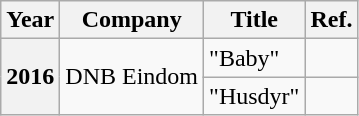<table class="wikitable sortable plainrowheaders">
<tr>
<th scope="col">Year</th>
<th scope="col">Company</th>
<th scope="col">Title</th>
<th scope="col">Ref.</th>
</tr>
<tr>
<th scope="row" rowspan="2">2016</th>
<td rowspan="2">DNB Eindom</td>
<td>"Baby"</td>
<td align="center"></td>
</tr>
<tr>
<td>"Husdyr"</td>
<td align="center"></td>
</tr>
</table>
